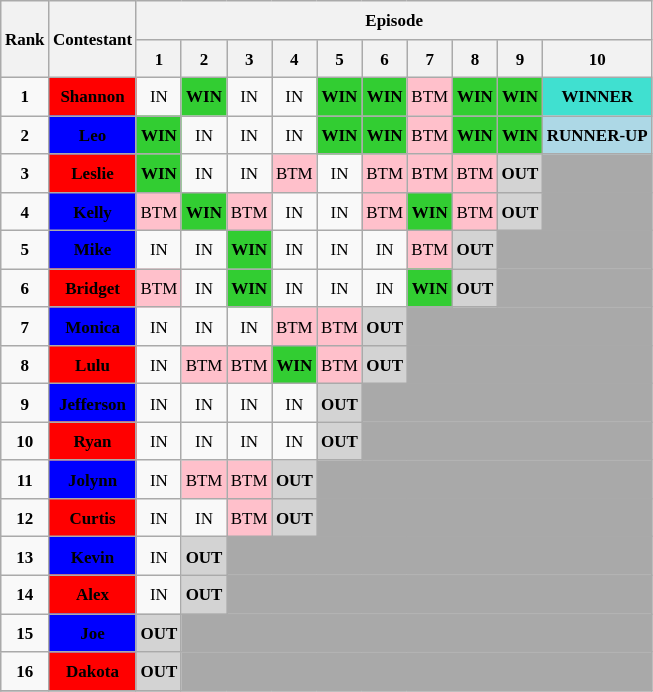<table class="wikitable" style="text-align: center; font-size: 8.5pt; line-height:20px;">
<tr>
<th rowspan="2">Rank</th>
<th rowspan="2">Contestant</th>
<th colspan="10">Episode</th>
</tr>
<tr>
<th>1</th>
<th>2</th>
<th>3</th>
<th>4</th>
<th>5</th>
<th>6</th>
<th>7</th>
<th>8</th>
<th>9</th>
<th>10</th>
</tr>
<tr>
<td><strong>1</strong></td>
<td style="background:red"><span><strong>Shannon</strong></span></td>
<td>IN</td>
<td style="background:limegreen;"><strong>WIN</strong></td>
<td>IN</td>
<td>IN</td>
<td style="background:limegreen;"><strong>WIN</strong></td>
<td style="background:limegreen;"><strong>WIN</strong></td>
<td style="background:pink;">BTM</td>
<td style="background:limegreen;"><strong>WIN</strong></td>
<td style="background:limegreen;"><strong>WIN</strong></td>
<td style="background:turquoise"><strong>WINNER</strong></td>
</tr>
<tr>
<td><strong>2</strong></td>
<td style="background:blue"><span><strong>Leo</strong></span></td>
<td style="background:limegreen;"><strong>WIN</strong></td>
<td>IN</td>
<td>IN</td>
<td>IN</td>
<td style="background:limegreen;"><strong>WIN</strong></td>
<td style="background:limegreen;"><strong>WIN</strong></td>
<td style="background:pink;">BTM</td>
<td style="background:limegreen;"><strong>WIN</strong></td>
<td style="background:limegreen;"><strong>WIN</strong></td>
<td style="background:lightblue"><strong>RUNNER-UP</strong></td>
</tr>
<tr>
<td><strong>3</strong></td>
<td style="background:red"><span><strong>Leslie</strong></span></td>
<td style="background:limegreen;"><strong>WIN</strong></td>
<td>IN</td>
<td>IN</td>
<td style="background:pink;">BTM</td>
<td>IN</td>
<td style="background:pink;">BTM</td>
<td style="background:pink;">BTM</td>
<td style="background:pink;">BTM</td>
<td style="background:lightgray;"><strong>OUT</strong></td>
<td colspan="12" style="background:darkgrey;"></td>
</tr>
<tr>
<td><strong>4</strong></td>
<td style="background:blue"><span><strong>Kelly</strong></span></td>
<td style="background:pink;">BTM</td>
<td style="background:limegreen;"><strong>WIN</strong></td>
<td style="background:pink;">BTM</td>
<td>IN</td>
<td>IN</td>
<td style="background:pink;">BTM</td>
<td style="background:limegreen;"><strong>WIN</strong></td>
<td style="background:pink;">BTM</td>
<td style="background:lightgray;"><strong>OUT</strong></td>
<td colspan="12" style="background:darkgrey;"></td>
</tr>
<tr>
<td><strong>5</strong></td>
<td style="background:blue"><span><strong>Mike</strong></span></td>
<td>IN</td>
<td>IN</td>
<td style="background:limegreen;"><strong>WIN</strong></td>
<td>IN</td>
<td>IN</td>
<td>IN</td>
<td style="background:pink;">BTM</td>
<td style="background:lightgray;"><strong>OUT</strong></td>
<td colspan="12" style="background:darkgrey;"></td>
</tr>
<tr>
<td><strong>6</strong></td>
<td style="background:red"><span><strong>Bridget</strong></span></td>
<td style="background:pink;">BTM</td>
<td>IN</td>
<td style="background:limegreen;"><strong>WIN</strong></td>
<td>IN</td>
<td>IN</td>
<td>IN</td>
<td style="background:limegreen;"><strong>WIN</strong></td>
<td style="background:lightgray;"><strong>OUT</strong></td>
<td colspan="12" style="background:darkgrey;"></td>
</tr>
<tr>
<td><strong>7</strong></td>
<td style="background:blue"><span><strong>Monica</strong></span></td>
<td>IN</td>
<td>IN</td>
<td>IN</td>
<td style="background:pink;">BTM</td>
<td style="background:pink;">BTM</td>
<td style="background:lightgray;"><strong>OUT</strong></td>
<td colspan="12" style="background:darkgrey;"></td>
</tr>
<tr>
<td><strong>8</strong></td>
<td style="background:red"><span><strong>Lulu</strong></span></td>
<td>IN</td>
<td style="background:pink;">BTM</td>
<td style="background:pink;">BTM</td>
<td style="background:limegreen;"><strong>WIN</strong></td>
<td style="background:pink;">BTM</td>
<td style="background:lightgray;"><strong>OUT</strong></td>
<td colspan="12" style="background:darkgrey;"></td>
</tr>
<tr>
<td><strong>9</strong></td>
<td style="background:blue"><span><strong>Jefferson</strong></span></td>
<td>IN</td>
<td>IN</td>
<td>IN</td>
<td>IN</td>
<td style="background:lightgray;"><strong>OUT</strong></td>
<td colspan="12" style="background:darkgrey;"></td>
</tr>
<tr>
<td><strong>10</strong></td>
<td style="background:red"><span><strong>Ryan</strong></span></td>
<td>IN</td>
<td>IN</td>
<td>IN</td>
<td>IN</td>
<td style="background:lightgray;"><strong>OUT</strong></td>
<td colspan="12" style="background:darkgrey;"></td>
</tr>
<tr>
<td><strong>11</strong></td>
<td style="background:blue"><span><strong>Jolynn</strong></span></td>
<td>IN</td>
<td style="background:pink;">BTM</td>
<td style="background:pink;">BTM</td>
<td style="background:lightgray;"><strong>OUT</strong></td>
<td colspan="12" style="background:darkgrey;"></td>
</tr>
<tr>
<td><strong>12</strong></td>
<td style="background:red"><span><strong>Curtis</strong></span></td>
<td>IN</td>
<td>IN</td>
<td style="background:pink;">BTM</td>
<td style="background:lightgray;"><strong>OUT</strong></td>
<td colspan="12" style="background:darkgrey;"></td>
</tr>
<tr>
<td><strong>13</strong></td>
<td style="background:blue"><span><strong>Kevin</strong></span></td>
<td>IN</td>
<td style="background:lightgray;"><strong>OUT</strong></td>
<td colspan="12" style="background:darkgrey;"></td>
</tr>
<tr>
<td><strong>14</strong></td>
<td style="background:red"><span><strong>Alex</strong></span></td>
<td>IN</td>
<td style="background:lightgray;"><strong>OUT</strong></td>
<td colspan="12" style="background:darkgrey;"></td>
</tr>
<tr>
<td><strong>15</strong></td>
<td style="background:blue"><span><strong>Joe</strong></span></td>
<td style="background:lightgray;"><strong>OUT</strong></td>
<td colspan="12" style="background:darkgrey;"></td>
</tr>
<tr>
<td><strong>16</strong></td>
<td style="background:red"><span><strong>Dakota</strong></span></td>
<td style="background:lightgray;"><strong>OUT</strong></td>
<td colspan="12" style="background:darkgrey;"></td>
</tr>
<tr>
</tr>
</table>
